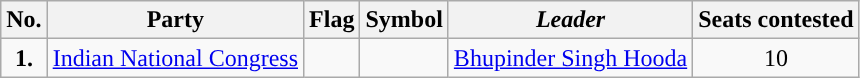<table class="wikitable">
<tr>
<th>No.</th>
<th>Party</th>
<th><strong>Flag</strong></th>
<th>Symbol</th>
<th><em>Leader</em></th>
<th>Seats contested</th>
</tr>
<tr>
<td ! style="text-align:center; background:"><strong>1.</strong></td>
<td style="text-align:center"><a href='#'>Indian National Congress</a></td>
<td></td>
<td></td>
<td style="text-align:center"><a href='#'>Bhupinder Singh Hooda</a></td>
<td style="text-align:center">10</td>
</tr>
</table>
